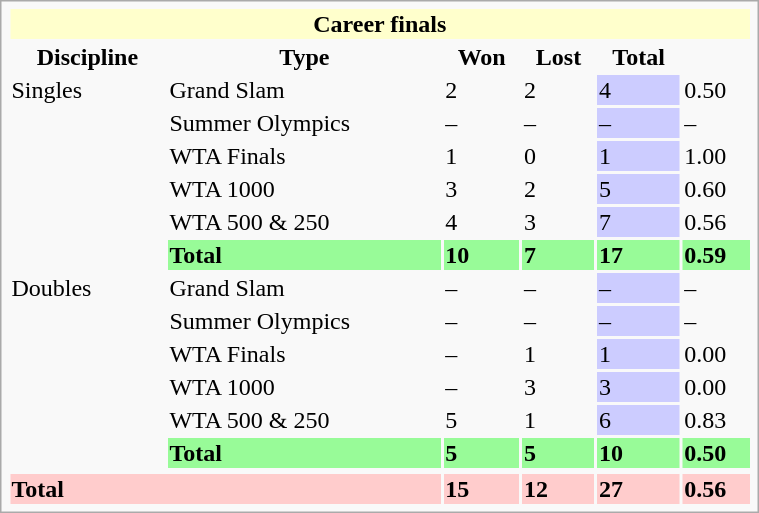<table class="infobox vcard vevent nowrap" width=40%>
<tr bgcolor=ffffcc>
<th colspan=6>Career finals</th>
</tr>
<tr>
<th>Discipline</th>
<th>Type</th>
<th>Won</th>
<th>Lost</th>
<th>Total</th>
<th></th>
</tr>
<tr>
<td rowspan=6>Singles</td>
<td>Grand Slam</td>
<td>2</td>
<td>2</td>
<td bgcolor="CCCCFF">4</td>
<td>0.50</td>
</tr>
<tr>
<td>Summer Olympics</td>
<td>–</td>
<td>–</td>
<td bgcolor=CCCCFF>–</td>
<td>–</td>
</tr>
<tr>
<td>WTA Finals</td>
<td>1</td>
<td>0</td>
<td bgcolor=CCCCFF>1</td>
<td>1.00</td>
</tr>
<tr>
<td>WTA 1000</td>
<td>3</td>
<td>2</td>
<td bgcolor="CCCCFF">5</td>
<td>0.60</td>
</tr>
<tr>
<td>WTA 500 & 250</td>
<td>4</td>
<td>3</td>
<td bgcolor=CCCCFF>7</td>
<td>0.56</td>
</tr>
<tr bgcolor=98FB98 style=font-weight:bold>
<td>Total</td>
<td>10</td>
<td>7</td>
<td>17</td>
<td>0.59</td>
</tr>
<tr>
<td rowspan=6>Doubles</td>
<td>Grand Slam</td>
<td>–</td>
<td>–</td>
<td bgcolor=CCCCFF>–</td>
<td>–</td>
</tr>
<tr>
<td>Summer Olympics</td>
<td>–</td>
<td>–</td>
<td bgcolor=CCCCFF>–</td>
<td>–</td>
</tr>
<tr>
<td>WTA Finals</td>
<td>–</td>
<td>1</td>
<td bgcolor=CCCCFF>1</td>
<td>0.00</td>
</tr>
<tr>
<td>WTA 1000</td>
<td>–</td>
<td>3</td>
<td bgcolor=CCCCFF>3</td>
<td>0.00</td>
</tr>
<tr>
<td>WTA 500 & 250</td>
<td>5</td>
<td>1</td>
<td bgcolor=CCCCFF>6</td>
<td>0.83</td>
</tr>
<tr bgcolor=98FB98 style=font-weight:bold>
<td>Total</td>
<td>5</td>
<td>5</td>
<td>10</td>
<td>0.50</td>
</tr>
<tr>
</tr>
<tr bgcolor=FFCCCC style=font-weight:bold>
<td colspan=2>Total</td>
<td>15</td>
<td>12</td>
<td>27</td>
<td>0.56</td>
</tr>
</table>
